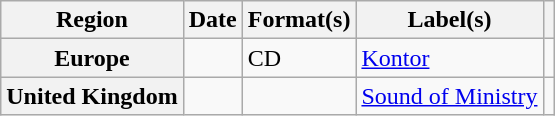<table class="wikitable plainrowheaders">
<tr>
<th scope="col">Region</th>
<th scope="col">Date</th>
<th scope="col">Format(s)</th>
<th scope="col">Label(s)</th>
<th scope="col"></th>
</tr>
<tr>
<th scope="row">Europe</th>
<td></td>
<td>CD</td>
<td><a href='#'>Kontor</a></td>
<td></td>
</tr>
<tr>
<th scope="row">United Kingdom</th>
<td></td>
<td></td>
<td><a href='#'>Sound of Ministry</a></td>
<td></td>
</tr>
</table>
